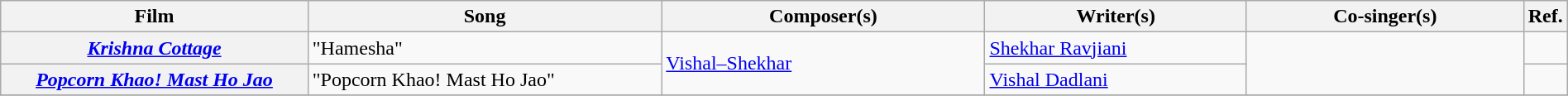<table class="wikitable plainrowheaders" width="100%" textcolor:#000;">
<tr>
<th scope="col" width=20%><strong>Film</strong></th>
<th scope="col" width=23%><strong>Song</strong></th>
<th scope="col" width=21%><strong>Composer(s)</strong></th>
<th scope="col" width=17%><strong>Writer(s)</strong></th>
<th scope="col" width=18%><strong>Co-singer(s)</strong></th>
<th scope="col" width=1%><strong>Ref.</strong></th>
</tr>
<tr>
<th scope="row"><em><a href='#'>Krishna Cottage</a></em></th>
<td>"Hamesha"</td>
<td rowspan="2"><a href='#'>Vishal–Shekhar</a></td>
<td><a href='#'>Shekhar Ravjiani</a></td>
<td rowspan="2"></td>
<td></td>
</tr>
<tr>
<th scope="row"><em><a href='#'>Popcorn Khao! Mast Ho Jao</a></em></th>
<td>"Popcorn Khao! Mast Ho Jao"</td>
<td><a href='#'>Vishal Dadlani</a></td>
<td></td>
</tr>
<tr>
</tr>
</table>
